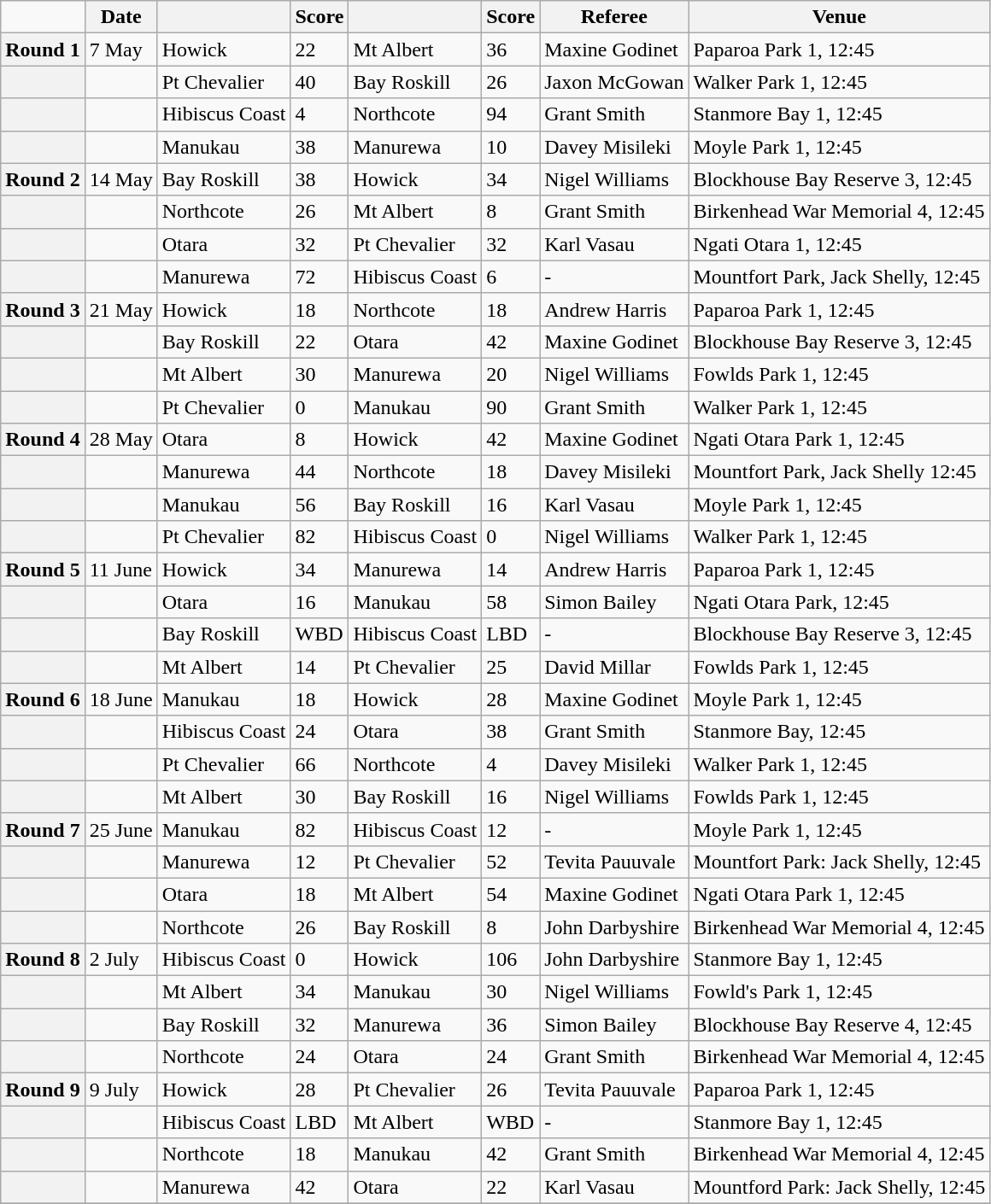<table class="wikitable mw-collapsible">
<tr>
<td></td>
<th scope="col">Date</th>
<th scope="col"></th>
<th scope="col">Score</th>
<th scope="col"></th>
<th scope="col">Score</th>
<th scope="col">Referee</th>
<th scope="col">Venue</th>
</tr>
<tr>
<th scope="row">Round 1</th>
<td>7 May</td>
<td>Howick</td>
<td>22</td>
<td>Mt Albert</td>
<td>36</td>
<td>Maxine Godinet</td>
<td>Paparoa Park 1, 12:45</td>
</tr>
<tr>
<th scope="row"></th>
<td></td>
<td>Pt Chevalier</td>
<td>40</td>
<td>Bay Roskill</td>
<td>26</td>
<td>Jaxon McGowan</td>
<td>Walker Park 1, 12:45</td>
</tr>
<tr>
<th scope="row"></th>
<td></td>
<td>Hibiscus Coast</td>
<td>4</td>
<td>Northcote</td>
<td>94</td>
<td>Grant Smith</td>
<td>Stanmore Bay 1, 12:45</td>
</tr>
<tr>
<th scope="row"></th>
<td></td>
<td>Manukau</td>
<td>38</td>
<td>Manurewa</td>
<td>10</td>
<td>Davey Misileki</td>
<td>Moyle Park 1, 12:45</td>
</tr>
<tr>
<th scope="row">Round 2</th>
<td>14 May</td>
<td>Bay Roskill</td>
<td>38</td>
<td>Howick</td>
<td>34</td>
<td>Nigel Williams</td>
<td>Blockhouse Bay Reserve 3, 12:45</td>
</tr>
<tr>
<th scope="row"></th>
<td></td>
<td>Northcote</td>
<td>26</td>
<td>Mt Albert</td>
<td>8</td>
<td>Grant Smith</td>
<td>Birkenhead War Memorial 4, 12:45</td>
</tr>
<tr>
<th scope="row"></th>
<td></td>
<td>Otara</td>
<td>32</td>
<td>Pt Chevalier</td>
<td>32</td>
<td>Karl Vasau</td>
<td>Ngati Otara 1, 12:45</td>
</tr>
<tr>
<th scope="row"></th>
<td></td>
<td>Manurewa</td>
<td>72</td>
<td>Hibiscus Coast</td>
<td>6</td>
<td>-</td>
<td>Mountfort Park, Jack Shelly, 12:45</td>
</tr>
<tr>
<th scope="row">Round 3</th>
<td>21 May</td>
<td>Howick</td>
<td>18</td>
<td>Northcote</td>
<td>18</td>
<td>Andrew Harris</td>
<td>Paparoa Park 1, 12:45</td>
</tr>
<tr>
<th scope="row"></th>
<td></td>
<td>Bay Roskill</td>
<td>22</td>
<td>Otara</td>
<td>42</td>
<td>Maxine Godinet</td>
<td>Blockhouse Bay Reserve 3, 12:45</td>
</tr>
<tr>
<th scope="row"></th>
<td></td>
<td>Mt Albert</td>
<td>30</td>
<td>Manurewa</td>
<td>20</td>
<td>Nigel Williams</td>
<td>Fowlds Park 1, 12:45</td>
</tr>
<tr>
<th scope="row"></th>
<td></td>
<td>Pt Chevalier</td>
<td>0</td>
<td>Manukau</td>
<td>90</td>
<td>Grant Smith</td>
<td>Walker Park 1, 12:45</td>
</tr>
<tr>
<th scope="row">Round 4</th>
<td>28 May</td>
<td>Otara</td>
<td>8</td>
<td>Howick</td>
<td>42</td>
<td>Maxine Godinet</td>
<td>Ngati Otara Park 1, 12:45</td>
</tr>
<tr>
<th scope="row"></th>
<td></td>
<td>Manurewa</td>
<td>44</td>
<td>Northcote</td>
<td>18</td>
<td>Davey Misileki</td>
<td>Mountfort Park, Jack Shelly 12:45</td>
</tr>
<tr>
<th scope="row"></th>
<td></td>
<td>Manukau</td>
<td>56</td>
<td>Bay Roskill</td>
<td>16</td>
<td>Karl Vasau</td>
<td>Moyle Park 1, 12:45</td>
</tr>
<tr>
<th scope="row"></th>
<td></td>
<td>Pt Chevalier</td>
<td>82</td>
<td>Hibiscus Coast</td>
<td>0</td>
<td>Nigel Williams</td>
<td>Walker Park 1, 12:45</td>
</tr>
<tr>
<th scope="row">Round 5</th>
<td>11 June</td>
<td>Howick</td>
<td>34</td>
<td>Manurewa</td>
<td>14</td>
<td>Andrew Harris</td>
<td>Paparoa Park 1, 12:45</td>
</tr>
<tr>
<th scope="row"></th>
<td></td>
<td>Otara</td>
<td>16</td>
<td>Manukau</td>
<td>58</td>
<td>Simon Bailey</td>
<td>Ngati Otara Park, 12:45</td>
</tr>
<tr>
<th scope="row"></th>
<td></td>
<td>Bay Roskill</td>
<td>WBD</td>
<td>Hibiscus Coast</td>
<td>LBD</td>
<td>-</td>
<td>Blockhouse Bay Reserve 3, 12:45</td>
</tr>
<tr>
<th scope="row"></th>
<td></td>
<td>Mt Albert</td>
<td>14</td>
<td>Pt Chevalier</td>
<td>25</td>
<td>David Millar</td>
<td>Fowlds Park 1, 12:45</td>
</tr>
<tr>
<th scope="row">Round 6</th>
<td>18 June</td>
<td>Manukau</td>
<td>18</td>
<td>Howick</td>
<td>28</td>
<td>Maxine Godinet</td>
<td>Moyle Park 1, 12:45</td>
</tr>
<tr>
<th scope="row"></th>
<td></td>
<td>Hibiscus Coast</td>
<td>24</td>
<td>Otara</td>
<td>38</td>
<td>Grant Smith</td>
<td>Stanmore Bay, 12:45</td>
</tr>
<tr>
<th scope="row"></th>
<td></td>
<td>Pt Chevalier</td>
<td>66</td>
<td>Northcote</td>
<td>4</td>
<td>Davey Misileki</td>
<td>Walker Park 1, 12:45</td>
</tr>
<tr>
<th scope="row"></th>
<td></td>
<td>Mt Albert</td>
<td>30</td>
<td>Bay Roskill</td>
<td>16</td>
<td>Nigel Williams</td>
<td>Fowlds Park 1, 12:45</td>
</tr>
<tr>
<th scope="row">Round 7</th>
<td>25 June</td>
<td>Manukau</td>
<td>82</td>
<td>Hibiscus Coast</td>
<td>12</td>
<td>-</td>
<td>Moyle Park 1, 12:45</td>
</tr>
<tr>
<th scope="row"></th>
<td></td>
<td>Manurewa</td>
<td>12</td>
<td>Pt Chevalier</td>
<td>52</td>
<td>Tevita Pauuvale</td>
<td>Mountfort Park: Jack Shelly, 12:45</td>
</tr>
<tr>
<th scope="row"></th>
<td></td>
<td>Otara</td>
<td>18</td>
<td>Mt Albert</td>
<td>54</td>
<td>Maxine Godinet</td>
<td>Ngati Otara Park 1, 12:45</td>
</tr>
<tr>
<th scope="row"></th>
<td></td>
<td>Northcote</td>
<td>26</td>
<td>Bay Roskill</td>
<td>8</td>
<td>John Darbyshire</td>
<td>Birkenhead War Memorial 4, 12:45</td>
</tr>
<tr>
<th scope="row">Round 8</th>
<td>2 July</td>
<td>Hibiscus Coast</td>
<td>0</td>
<td>Howick</td>
<td>106</td>
<td>John Darbyshire</td>
<td>Stanmore Bay 1, 12:45</td>
</tr>
<tr>
<th scope="row"></th>
<td></td>
<td>Mt Albert</td>
<td>34</td>
<td>Manukau</td>
<td>30</td>
<td>Nigel Williams</td>
<td>Fowld's Park 1, 12:45</td>
</tr>
<tr>
<th scope="row"></th>
<td></td>
<td>Bay Roskill</td>
<td>32</td>
<td>Manurewa</td>
<td>36</td>
<td>Simon Bailey</td>
<td>Blockhouse Bay Reserve 4, 12:45</td>
</tr>
<tr>
<th scope="row"></th>
<td></td>
<td>Northcote</td>
<td>24</td>
<td>Otara</td>
<td>24</td>
<td>Grant Smith</td>
<td>Birkenhead War Memorial 4, 12:45</td>
</tr>
<tr>
<th scope="row">Round 9</th>
<td>9 July</td>
<td>Howick</td>
<td>28</td>
<td>Pt Chevalier</td>
<td>26</td>
<td>Tevita Pauuvale</td>
<td>Paparoa Park 1, 12:45</td>
</tr>
<tr>
<th scope="row"></th>
<td></td>
<td>Hibiscus Coast</td>
<td>LBD</td>
<td>Mt Albert</td>
<td>WBD</td>
<td>-</td>
<td>Stanmore Bay 1, 12:45</td>
</tr>
<tr>
<th scope="row"></th>
<td></td>
<td>Northcote</td>
<td>18</td>
<td>Manukau</td>
<td>42</td>
<td>Grant Smith</td>
<td>Birkenhead War Memorial 4, 12:45</td>
</tr>
<tr>
<th scope="row"></th>
<td></td>
<td>Manurewa</td>
<td>42</td>
<td>Otara</td>
<td>22</td>
<td>Karl Vasau</td>
<td>Mountford Park: Jack Shelly, 12:45</td>
</tr>
<tr>
</tr>
</table>
